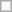<table class=wikitable>
<tr>
<td> </td>
</tr>
</table>
